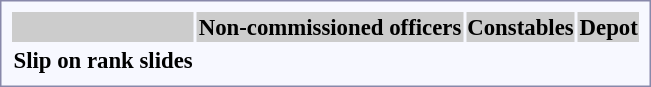<table style="border:1px solid #8888aa; background:#f7f8ff; padding:5px; font-size:95%; margin:0 12px 12px 0;">
<tr style="background:#ccc;">
<th></th>
<th colspan=28>Non-commissioned officers</th>
<th colspan=7>Constables</th>
<th colspan=1>Depot<br></th>
</tr>
<tr style="text-align:center">
<td><strong>Slip on rank slides</strong></td>
<td colspan=2></td>
<td colspan=4></td>
<td colspan=2></td>
<td colspan=2></td>
<td colspan=12></td>
<td colspan=4></td>
<td colspan=2></td>
<td colspan=6></td>
<td colspan=1></td>
<td colspan=1></td>
</tr>
</table>
